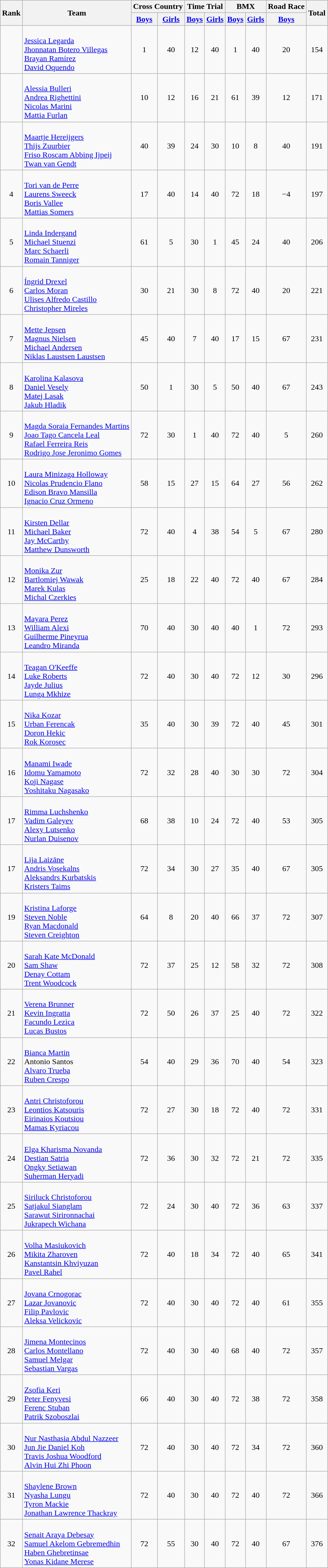<table class="wikitable" style="text-align:center">
<tr>
<th rowspan=2>Rank</th>
<th rowspan=2>Team</th>
<th colspan=2>Cross Country</th>
<th colspan=2>Time Trial</th>
<th colspan=2>BMX</th>
<th>Road Race</th>
<th rowspan=2>Total</th>
</tr>
<tr>
<th><a href='#'>Boys</a></th>
<th><a href='#'>Girls</a></th>
<th><a href='#'>Boys</a></th>
<th><a href='#'>Girls</a></th>
<th><a href='#'>Boys</a></th>
<th><a href='#'>Girls</a></th>
<th><a href='#'>Boys</a></th>
</tr>
<tr>
<td></td>
<td align=left><br><a href='#'>Jessica Legarda</a><br><a href='#'>Jhonnatan Botero Villegas</a><br><a href='#'>Brayan Ramírez</a><br><a href='#'>David Oquendo</a></td>
<td>1</td>
<td>40</td>
<td>12</td>
<td>40</td>
<td>1</td>
<td>40</td>
<td>20</td>
<td>154</td>
</tr>
<tr>
<td></td>
<td align=left><br><a href='#'>Alessia Bulleri</a><br><a href='#'>Andrea Righettini</a><br><a href='#'>Nicolas Marini</a><br><a href='#'>Mattia Furlan</a></td>
<td>10</td>
<td>12</td>
<td>16</td>
<td>21</td>
<td>61</td>
<td>39</td>
<td>12</td>
<td>171</td>
</tr>
<tr>
<td></td>
<td align=left><br><a href='#'>Maartje Hereijgers</a><br><a href='#'>Thijs Zuurbier</a><br><a href='#'>Friso Roscam Abbing Ijpeij</a><br><a href='#'>Twan van Gendt</a></td>
<td>40</td>
<td>39</td>
<td>24</td>
<td>30</td>
<td>10</td>
<td>8</td>
<td>40</td>
<td>191</td>
</tr>
<tr>
<td>4</td>
<td align=left><br><a href='#'>Tori van de Perre</a><br><a href='#'>Laurens Sweeck</a><br><a href='#'>Boris Vallee</a><br><a href='#'>Mattias Somers</a></td>
<td>17</td>
<td>40</td>
<td>14</td>
<td>40</td>
<td>72</td>
<td>18</td>
<td>−4</td>
<td>197</td>
</tr>
<tr>
<td>5</td>
<td align=left><br><a href='#'>Linda Indergand</a><br><a href='#'>Michael Stuenzi</a><br><a href='#'>Marc Schaerli</a><br><a href='#'>Romain Tanniger</a></td>
<td>61</td>
<td>5</td>
<td>30</td>
<td>1</td>
<td>45</td>
<td>24</td>
<td>40</td>
<td>206</td>
</tr>
<tr>
<td>6</td>
<td align=left><br><a href='#'>Íngrid Drexel</a><br><a href='#'>Carlos Moran</a><br><a href='#'>Ulises Alfredo Castillo</a><br><a href='#'>Christopher Mireles</a></td>
<td>30</td>
<td>21</td>
<td>30</td>
<td>8</td>
<td>72</td>
<td>40</td>
<td>20</td>
<td>221</td>
</tr>
<tr>
<td>7</td>
<td align=left><br><a href='#'>Mette Jepsen</a><br><a href='#'>Magnus Nielsen</a><br><a href='#'>Michael Andersen</a><br><a href='#'>Niklas Laustsen Laustsen</a></td>
<td>45</td>
<td>40</td>
<td>7</td>
<td>40</td>
<td>17</td>
<td>15</td>
<td>67</td>
<td>231</td>
</tr>
<tr>
<td>8</td>
<td align=left><br><a href='#'>Karolina Kalasova</a><br><a href='#'>Daniel Vesely</a><br><a href='#'>Matej Lasak</a><br><a href='#'>Jakub Hladik</a></td>
<td>50</td>
<td>1</td>
<td>30</td>
<td>5</td>
<td>50</td>
<td>40</td>
<td>67</td>
<td>243</td>
</tr>
<tr>
<td>9</td>
<td align=left><br><a href='#'>Magda Soraia Fernandes Martins</a><br><a href='#'>Joao Tago Cancela Leal</a><br><a href='#'>Rafael Ferreira Reis</a><br><a href='#'>Rodrigo Jose Jeronimo Gomes</a></td>
<td>72</td>
<td>30</td>
<td>1</td>
<td>40</td>
<td>72</td>
<td>40</td>
<td>5</td>
<td>260</td>
</tr>
<tr>
<td>10</td>
<td align=left><br><a href='#'>Laura Minizaga Holloway</a><br><a href='#'>Nicolas Prudencio Flano</a><br><a href='#'>Edison Bravo Mansilla</a><br><a href='#'>Ignacio Cruz Ormeno</a></td>
<td>58</td>
<td>15</td>
<td>27</td>
<td>15</td>
<td>64</td>
<td>27</td>
<td>56</td>
<td>262</td>
</tr>
<tr>
<td>11</td>
<td align=left><br><a href='#'>Kirsten Dellar</a><br><a href='#'>Michael Baker</a><br><a href='#'>Jay McCarthy</a><br><a href='#'>Matthew Dunsworth</a></td>
<td>72</td>
<td>40</td>
<td>4</td>
<td>38</td>
<td>54</td>
<td>5</td>
<td>67</td>
<td>280</td>
</tr>
<tr>
<td>12</td>
<td align=left><br><a href='#'>Monika Zur</a><br><a href='#'>Bartlomiej Wawak</a><br><a href='#'>Marek Kulas</a><br><a href='#'>Michal Czerkies</a></td>
<td>25</td>
<td>18</td>
<td>22</td>
<td>40</td>
<td>72</td>
<td>40</td>
<td>67</td>
<td>284</td>
</tr>
<tr>
<td>13</td>
<td align=left><br><a href='#'>Mayara Perez</a><br><a href='#'>William Alexi</a><br><a href='#'>Guilherme Pineyrua</a><br><a href='#'>Leandro Miranda</a></td>
<td>70</td>
<td>40</td>
<td>30</td>
<td>40</td>
<td>40</td>
<td>1</td>
<td>72</td>
<td>293</td>
</tr>
<tr>
<td>14</td>
<td align=left><br><a href='#'>Teagan O'Keeffe</a><br><a href='#'>Luke Roberts</a><br><a href='#'>Jayde Julius</a><br><a href='#'>Lunga Mkhize</a></td>
<td>72</td>
<td>40</td>
<td>30</td>
<td>40</td>
<td>72</td>
<td>12</td>
<td>30</td>
<td>296</td>
</tr>
<tr>
<td>15</td>
<td align=left><br><a href='#'>Nika Kozar</a><br><a href='#'>Urban Ferencak</a><br><a href='#'>Doron Hekic</a><br><a href='#'>Rok Korosec</a></td>
<td>35</td>
<td>40</td>
<td>30</td>
<td>39</td>
<td>72</td>
<td>40</td>
<td>45</td>
<td>301</td>
</tr>
<tr>
<td>16</td>
<td align=left><br><a href='#'>Manami Iwade</a><br><a href='#'>Idomu Yamamoto</a><br><a href='#'>Koji Nagase</a><br><a href='#'>Yoshitaku Nagasako</a></td>
<td>72</td>
<td>32</td>
<td>28</td>
<td>40</td>
<td>30</td>
<td>30</td>
<td>72</td>
<td>304</td>
</tr>
<tr>
<td>17</td>
<td align=left><br><a href='#'>Rimma Luchshenko</a><br><a href='#'>Vadim Galeyev</a><br><a href='#'>Alexy Lutsenko</a><br><a href='#'>Nurlan Duisenov</a></td>
<td>68</td>
<td>38</td>
<td>10</td>
<td>24</td>
<td>72</td>
<td>40</td>
<td>53</td>
<td>305</td>
</tr>
<tr>
<td>17</td>
<td align=left><br><a href='#'>Lija Laizāne</a><br><a href='#'>Andris Vosekalns</a><br><a href='#'>Aleksandrs Kurbatskis</a><br><a href='#'>Kristers Taims</a></td>
<td>72</td>
<td>34</td>
<td>30</td>
<td>27</td>
<td>35</td>
<td>40</td>
<td>67</td>
<td>305</td>
</tr>
<tr>
<td>19</td>
<td align=left><br><a href='#'>Kristina Laforge</a><br><a href='#'>Steven Noble</a><br><a href='#'>Ryan Macdonald</a><br><a href='#'>Steven Creighton</a></td>
<td>64</td>
<td>8</td>
<td>20</td>
<td>40</td>
<td>66</td>
<td>37</td>
<td>72</td>
<td>307</td>
</tr>
<tr>
<td>20</td>
<td align=left><br><a href='#'>Sarah Kate McDonald</a><br><a href='#'>Sam Shaw</a><br><a href='#'>Denay Cottam</a><br><a href='#'>Trent Woodcock</a></td>
<td>72</td>
<td>37</td>
<td>25</td>
<td>12</td>
<td>58</td>
<td>32</td>
<td>72</td>
<td>308</td>
</tr>
<tr>
<td>21</td>
<td align=left><br><a href='#'>Verena Brunner</a><br><a href='#'>Kevin Ingratta</a><br><a href='#'>Facundo Lezica</a><br><a href='#'>Lucas Bustos</a></td>
<td>72</td>
<td>50</td>
<td>26</td>
<td>37</td>
<td>25</td>
<td>40</td>
<td>72</td>
<td>322</td>
</tr>
<tr>
<td>22</td>
<td align=left><br><a href='#'>Bianca Martin</a><br>Antonio Santos<br><a href='#'>Alvaro Trueba</a><br><a href='#'>Ruben Crespo</a></td>
<td>54</td>
<td>40</td>
<td>29</td>
<td>36</td>
<td>70</td>
<td>40</td>
<td>54</td>
<td>323</td>
</tr>
<tr>
<td>23</td>
<td align=left><br><a href='#'>Antri Christoforou</a><br><a href='#'>Leontios Katsouris</a><br><a href='#'>Eirinaios Koutsiou</a><br><a href='#'>Mamas Kyriacou</a></td>
<td>72</td>
<td>27</td>
<td>30</td>
<td>18</td>
<td>72</td>
<td>40</td>
<td>72</td>
<td>331</td>
</tr>
<tr>
<td>24</td>
<td align=left><br><a href='#'>Elga Kharisma Novanda</a><br><a href='#'>Destian Satria</a><br><a href='#'>Ongky Setiawan</a><br><a href='#'>Suherman Heryadi</a></td>
<td>72</td>
<td>36</td>
<td>30</td>
<td>32</td>
<td>72</td>
<td>21</td>
<td>72</td>
<td>335</td>
</tr>
<tr>
<td>25</td>
<td align=left><br><a href='#'>Siriluck Christoforou</a><br><a href='#'>Satjakul Sianglam</a><br><a href='#'>Sarawut Sirironnachai</a><br><a href='#'>Jukrapech Wichana</a></td>
<td>72</td>
<td>24</td>
<td>30</td>
<td>40</td>
<td>72</td>
<td>36</td>
<td>63</td>
<td>337</td>
</tr>
<tr>
<td>26</td>
<td align=left><br><a href='#'>Volha Masiukovich</a><br><a href='#'>Mikita Zharoven</a><br><a href='#'>Kanstantsin Khviyuzan</a><br><a href='#'>Pavel Rahel</a></td>
<td>72</td>
<td>40</td>
<td>18</td>
<td>34</td>
<td>72</td>
<td>40</td>
<td>65</td>
<td>341</td>
</tr>
<tr>
<td>27</td>
<td align=left><br><a href='#'>Jovana Crnogorac</a><br><a href='#'>Lazar Jovanovic</a><br><a href='#'>Filip Pavlovic</a><br><a href='#'>Aleksa Velickovic</a></td>
<td>72</td>
<td>40</td>
<td>30</td>
<td>40</td>
<td>72</td>
<td>40</td>
<td>61</td>
<td>355</td>
</tr>
<tr>
<td>28</td>
<td align=left><br><a href='#'>Jimena Montecinos</a><br><a href='#'>Carlos Montellano</a><br><a href='#'>Samuel Melgar</a><br><a href='#'>Sebastian Vargas</a></td>
<td>72</td>
<td>40</td>
<td>30</td>
<td>40</td>
<td>68</td>
<td>40</td>
<td>72</td>
<td>357</td>
</tr>
<tr>
<td>29</td>
<td align=left><br><a href='#'>Zsofia Keri</a><br><a href='#'>Peter Fenyvesi</a><br><a href='#'>Ferenc Stuban</a><br><a href='#'>Patrik Szoboszlai</a></td>
<td>66</td>
<td>40</td>
<td>30</td>
<td>40</td>
<td>72</td>
<td>38</td>
<td>72</td>
<td>358</td>
</tr>
<tr>
<td>30</td>
<td align=left><br><a href='#'>Nur Nasthasia Abdul Nazzeer</a><br><a href='#'>Jun Jie Daniel Koh</a><br><a href='#'>Travis Joshua Woodford</a><br><a href='#'>Alvin Hui Zhi Phoon</a></td>
<td>72</td>
<td>40</td>
<td>30</td>
<td>40</td>
<td>72</td>
<td>34</td>
<td>72</td>
<td>360</td>
</tr>
<tr>
<td>31</td>
<td align=left><br><a href='#'>Shaylene Brown</a><br><a href='#'>Nyasha Lungu</a><br><a href='#'>Tyron Mackie</a><br><a href='#'>Jonathan Lawrence Thackray</a></td>
<td>72</td>
<td>40</td>
<td>30</td>
<td>40</td>
<td>72</td>
<td>40</td>
<td>72</td>
<td>366</td>
</tr>
<tr>
<td>32</td>
<td align=left><br><a href='#'>Senait Araya Debesay</a><br><a href='#'>Samuel Akelom Gebremedhin</a><br><a href='#'>Haben Ghebretinsae</a><br><a href='#'>Yonas Kidane Merese</a></td>
<td>72</td>
<td>55</td>
<td>30</td>
<td>40</td>
<td>72</td>
<td>40</td>
<td>67</td>
<td>376</td>
</tr>
</table>
